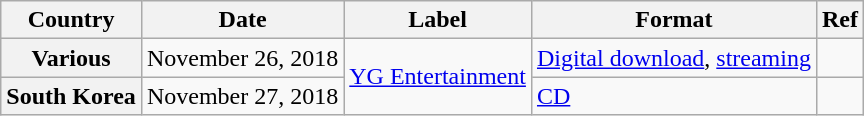<table class="wikitable plainrowheaders">
<tr>
<th>Country</th>
<th>Date</th>
<th>Label</th>
<th>Format</th>
<th>Ref</th>
</tr>
<tr>
<th scope="row">Various</th>
<td>November 26, 2018</td>
<td rowspan="2"><a href='#'>YG Entertainment</a></td>
<td><a href='#'>Digital download</a>, <a href='#'>streaming</a></td>
<td></td>
</tr>
<tr>
<th scope="row">South Korea</th>
<td>November 27, 2018</td>
<td><a href='#'>CD</a></td>
<td></td>
</tr>
</table>
